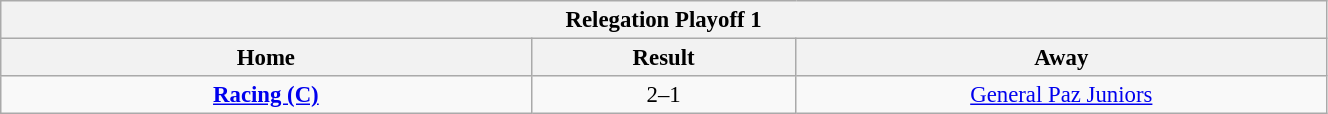<table align=center class="wikitable collapsed" style="font-size:95%; text-align: center; width: 70%;">
<tr>
<th colspan=100% style="with: 100%;" align=center>Relegation Playoff 1</th>
</tr>
<tr>
<th width=30%>Home</th>
<th width=15%>Result</th>
<th width=30%>Away</th>
</tr>
<tr align=center>
<td><strong><a href='#'>Racing (C)</a></strong></td>
<td>2–1</td>
<td><a href='#'>General Paz Juniors</a></td>
</tr>
</table>
